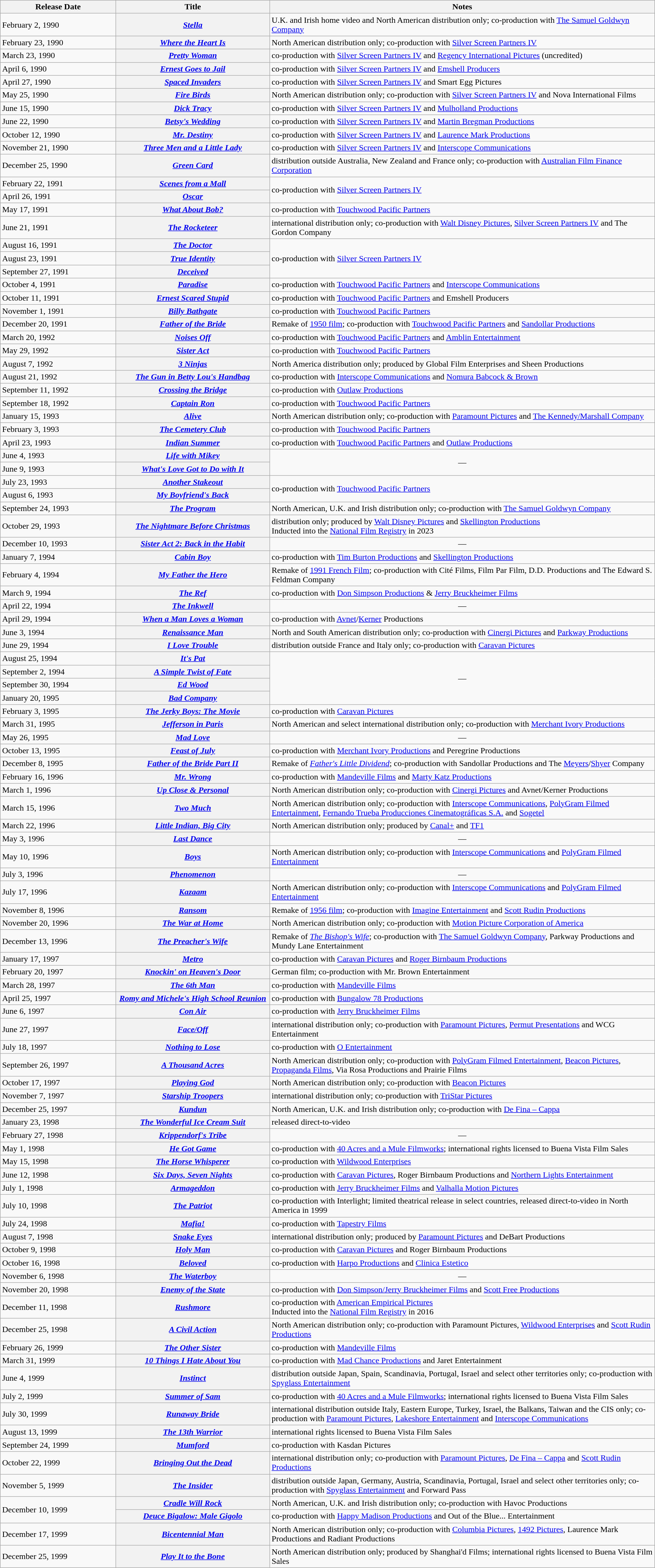<table class="wikitable plainrowheaders sortable" width=100%>
<tr>
<th width=15%>Release Date</th>
<th width=20%>Title</th>
<th width=50%>Notes</th>
</tr>
<tr>
<td>February 2, 1990</td>
<th scope="row"><em><a href='#'>Stella</a></em></th>
<td>U.K. and Irish home video and North American distribution only; co-production with <a href='#'>The Samuel Goldwyn Company</a></td>
</tr>
<tr>
<td>February 23, 1990</td>
<th scope="row"><em><a href='#'>Where the Heart Is</a></em></th>
<td>North American distribution only; co-production with <a href='#'>Silver Screen Partners IV</a></td>
</tr>
<tr>
<td>March 23, 1990</td>
<th scope="row"><em><a href='#'>Pretty Woman</a></em></th>
<td>co-production with <a href='#'>Silver Screen Partners IV</a> and <a href='#'>Regency International Pictures</a> (uncredited)</td>
</tr>
<tr>
<td>April 6, 1990</td>
<th scope="row"><em><a href='#'>Ernest Goes to Jail</a></em></th>
<td>co-production with <a href='#'>Silver Screen Partners IV</a> and <a href='#'>Emshell Producers</a></td>
</tr>
<tr>
<td>April 27, 1990</td>
<th scope="row"><em><a href='#'>Spaced Invaders</a></em></th>
<td>co-production with <a href='#'>Silver Screen Partners IV</a> and Smart Egg Pictures</td>
</tr>
<tr>
<td>May 25, 1990</td>
<th scope="row"><em><a href='#'>Fire Birds</a></em></th>
<td>North American distribution only; co-production with <a href='#'>Silver Screen Partners IV</a> and Nova International Films</td>
</tr>
<tr>
<td>June 15, 1990</td>
<th scope="row"><em><a href='#'>Dick Tracy</a></em></th>
<td>co-production with <a href='#'>Silver Screen Partners IV</a> and <a href='#'>Mulholland Productions</a></td>
</tr>
<tr>
<td>June 22, 1990</td>
<th scope="row"><em><a href='#'>Betsy's Wedding</a></em></th>
<td>co-production with <a href='#'>Silver Screen Partners IV</a> and <a href='#'>Martin Bregman Productions</a></td>
</tr>
<tr>
<td>October 12, 1990</td>
<th scope="row"><em><a href='#'>Mr. Destiny</a></em></th>
<td>co-production with <a href='#'>Silver Screen Partners IV</a> and <a href='#'>Laurence Mark Productions</a></td>
</tr>
<tr>
<td>November 21, 1990</td>
<th scope="row"><em><a href='#'>Three Men and a Little Lady</a></em></th>
<td>co-production with <a href='#'>Silver Screen Partners IV</a> and <a href='#'>Interscope Communications</a></td>
</tr>
<tr>
<td>December 25, 1990</td>
<th scope="row"><em><a href='#'>Green Card</a></em></th>
<td>distribution outside Australia, New Zealand and France only; co-production with <a href='#'>Australian Film Finance Corporation</a></td>
</tr>
<tr>
<td>February 22, 1991</td>
<th scope="row"><em><a href='#'>Scenes from a Mall</a></em></th>
<td rowspan="2">co-production with <a href='#'>Silver Screen Partners IV</a></td>
</tr>
<tr>
<td>April 26, 1991</td>
<th scope="row"><em><a href='#'>Oscar</a></em></th>
</tr>
<tr>
<td>May 17, 1991</td>
<th scope="row"><em><a href='#'>What About Bob?</a></em></th>
<td>co-production with <a href='#'>Touchwood Pacific Partners</a></td>
</tr>
<tr>
<td>June 21, 1991</td>
<th scope="row"><em><a href='#'>The Rocketeer</a></em></th>
<td>international distribution only; co-production with <a href='#'>Walt Disney Pictures</a>, <a href='#'>Silver Screen Partners IV</a> and The Gordon Company</td>
</tr>
<tr>
<td>August 16, 1991</td>
<th scope="row"><em><a href='#'>The Doctor</a></em></th>
<td rowspan="3">co-production with <a href='#'>Silver Screen Partners IV</a></td>
</tr>
<tr>
<td>August 23, 1991</td>
<th scope="row"><em><a href='#'>True Identity</a></em></th>
</tr>
<tr>
<td>September 27, 1991</td>
<th scope="row"><em><a href='#'>Deceived</a></em></th>
</tr>
<tr>
<td>October 4, 1991</td>
<th scope="row"><em><a href='#'>Paradise</a></em></th>
<td>co-production with <a href='#'>Touchwood Pacific Partners</a> and <a href='#'>Interscope Communications</a></td>
</tr>
<tr>
<td>October 11, 1991</td>
<th scope="row"><em><a href='#'>Ernest Scared Stupid</a></em></th>
<td>co-production with <a href='#'>Touchwood Pacific Partners</a> and Emshell Producers</td>
</tr>
<tr>
<td>November 1, 1991</td>
<th scope="row"><em><a href='#'>Billy Bathgate</a></em></th>
<td>co-production with <a href='#'>Touchwood Pacific Partners</a></td>
</tr>
<tr>
<td>December 20, 1991</td>
<th scope="row"><em><a href='#'>Father of the Bride</a></em></th>
<td>Remake of <a href='#'>1950 film</a>; co-production with <a href='#'>Touchwood Pacific Partners</a> and <a href='#'>Sandollar Productions</a></td>
</tr>
<tr>
<td>March 20, 1992</td>
<th scope="row"><em><a href='#'>Noises Off</a></em></th>
<td>co-production with <a href='#'>Touchwood Pacific Partners</a> and <a href='#'>Amblin Entertainment</a></td>
</tr>
<tr>
<td>May 29, 1992</td>
<th scope="row"><em><a href='#'>Sister Act</a></em></th>
<td>co-production with <a href='#'>Touchwood Pacific Partners</a></td>
</tr>
<tr>
<td>August 7, 1992</td>
<th scope="row"><em><a href='#'>3 Ninjas</a></em></th>
<td>North America distribution only; produced by Global Film Enterprises and Sheen Productions</td>
</tr>
<tr>
<td>August 21, 1992</td>
<th scope="row"><em><a href='#'>The Gun in Betty Lou's Handbag</a></em></th>
<td>co-production with <a href='#'>Interscope Communications</a> and <a href='#'>Nomura Babcock & Brown</a></td>
</tr>
<tr>
<td>September 11, 1992</td>
<th scope="row"><em><a href='#'>Crossing the Bridge</a></em></th>
<td>co-production with <a href='#'>Outlaw Productions</a></td>
</tr>
<tr>
<td>September 18, 1992</td>
<th scope="row"><em><a href='#'>Captain Ron</a></em></th>
<td>co-production with <a href='#'>Touchwood Pacific Partners</a></td>
</tr>
<tr>
<td>January 15, 1993</td>
<th scope="row"><em><a href='#'>Alive</a></em></th>
<td>North American distribution only; co-production with <a href='#'>Paramount Pictures</a> and <a href='#'>The Kennedy/Marshall Company</a></td>
</tr>
<tr>
<td>February 3, 1993</td>
<th scope="row"><em><a href='#'>The Cemetery Club</a></em></th>
<td>co-production with <a href='#'>Touchwood Pacific Partners</a></td>
</tr>
<tr>
<td>April 23, 1993</td>
<th scope="row"><em><a href='#'>Indian Summer</a></em></th>
<td>co-production with <a href='#'>Touchwood Pacific Partners</a> and <a href='#'>Outlaw Productions</a></td>
</tr>
<tr>
<td>June 4, 1993</td>
<th scope="row"><em><a href='#'>Life with Mikey</a></em></th>
<td rowspan="2" align="center">—</td>
</tr>
<tr>
<td>June 9, 1993</td>
<th scope="row"><em><a href='#'>What's Love Got to Do with It</a></em></th>
</tr>
<tr>
<td>July 23, 1993</td>
<th scope="row"><em><a href='#'>Another Stakeout</a></em></th>
<td rowspan="2">co-production with <a href='#'>Touchwood Pacific Partners</a></td>
</tr>
<tr>
<td>August 6, 1993</td>
<th scope="row"><em><a href='#'>My Boyfriend's Back</a></em></th>
</tr>
<tr>
<td>September 24, 1993</td>
<th scope="row"><em><a href='#'>The Program</a></em></th>
<td>North American, U.K. and Irish distribution only; co-production with <a href='#'>The Samuel Goldwyn Company</a></td>
</tr>
<tr>
<td>October 29, 1993</td>
<th scope="row"><em><a href='#'>The Nightmare Before Christmas</a></em></th>
<td>distribution only; produced by <a href='#'>Walt Disney Pictures</a> and <a href='#'>Skellington Productions</a><br>Inducted into the <a href='#'>National Film Registry</a> in 2023</td>
</tr>
<tr>
<td>December 10, 1993</td>
<th scope="row"><em><a href='#'>Sister Act 2: Back in the Habit</a></em></th>
<td align="center">—</td>
</tr>
<tr>
<td>January 7, 1994</td>
<th scope="row"><em><a href='#'>Cabin Boy</a></em></th>
<td>co-production with <a href='#'>Tim Burton Productions</a> and <a href='#'>Skellington Productions</a></td>
</tr>
<tr>
<td>February 4, 1994</td>
<th scope="row"><em><a href='#'>My Father the Hero</a></em></th>
<td>Remake of <a href='#'>1991 French Film</a>; co-production with Cité Films, Film Par Film, D.D. Productions and The Edward S. Feldman Company</td>
</tr>
<tr>
<td>March 9, 1994</td>
<th scope="row"><em><a href='#'>The Ref</a></em></th>
<td>co-production with <a href='#'>Don Simpson Productions</a> & <a href='#'>Jerry Bruckheimer Films</a></td>
</tr>
<tr>
<td>April 22, 1994</td>
<th scope="row"><em><a href='#'>The Inkwell</a></em></th>
<td align="center">—</td>
</tr>
<tr>
<td>April 29, 1994</td>
<th scope="row"><em><a href='#'>When a Man Loves a Woman</a></em></th>
<td>co-production with <a href='#'>Avnet</a>/<a href='#'>Kerner</a> Productions</td>
</tr>
<tr>
<td>June 3, 1994</td>
<th scope="row"><em><a href='#'>Renaissance Man</a></em></th>
<td>North and South American distribution only; co-production with <a href='#'>Cinergi Pictures</a> and <a href='#'>Parkway Productions</a></td>
</tr>
<tr>
<td>June 29, 1994</td>
<th scope="row"><em><a href='#'>I Love Trouble</a></em></th>
<td>distribution outside France and Italy only; co-production with <a href='#'>Caravan Pictures</a></td>
</tr>
<tr>
<td>August 25, 1994</td>
<th scope="row"><em><a href='#'>It's Pat</a></em></th>
<td rowspan="4" align="center">—</td>
</tr>
<tr>
<td>September 2, 1994</td>
<th scope="row"><em><a href='#'>A Simple Twist of Fate</a></em></th>
</tr>
<tr>
<td>September 30, 1994</td>
<th scope="row"><em><a href='#'>Ed Wood</a></em></th>
</tr>
<tr>
<td>January 20, 1995</td>
<th scope="row"><em><a href='#'>Bad Company</a></em></th>
</tr>
<tr>
<td>February 3, 1995</td>
<th scope="row"><em><a href='#'>The Jerky Boys: The Movie</a></em></th>
<td>co-production with <a href='#'>Caravan Pictures</a></td>
</tr>
<tr>
<td>March 31, 1995</td>
<th scope="row"><em><a href='#'>Jefferson in Paris</a></em></th>
<td>North American and select international distribution only; co-production with <a href='#'>Merchant Ivory Productions</a></td>
</tr>
<tr>
<td>May 26, 1995</td>
<th scope="row"><em><a href='#'>Mad Love</a></em></th>
<td align="center">—</td>
</tr>
<tr>
<td>October 13, 1995</td>
<th scope="row"><em><a href='#'>Feast of July</a></em></th>
<td>co-production with <a href='#'>Merchant Ivory Productions</a> and Peregrine Productions</td>
</tr>
<tr>
<td>December 8, 1995</td>
<th scope="row"><em><a href='#'>Father of the Bride Part II</a></em></th>
<td>Remake of <em><a href='#'>Father's Little Dividend</a></em>; co-production with Sandollar Productions and The <a href='#'>Meyers</a>/<a href='#'>Shyer</a> Company</td>
</tr>
<tr>
<td>February 16, 1996</td>
<th scope="row"><em><a href='#'>Mr. Wrong</a></em></th>
<td>co-production with <a href='#'>Mandeville Films</a> and <a href='#'>Marty Katz Productions</a></td>
</tr>
<tr>
<td>March 1, 1996</td>
<th scope="row"><em><a href='#'>Up Close & Personal</a></em></th>
<td>North American distribution only; co-production with <a href='#'>Cinergi Pictures</a> and Avnet/Kerner Productions</td>
</tr>
<tr>
<td>March 15, 1996</td>
<th scope="row"><em><a href='#'>Two Much</a></em></th>
<td>North American distribution only; co-production with <a href='#'>Interscope Communications</a>, <a href='#'>PolyGram Filmed Entertainment</a>, <a href='#'>Fernando Trueba Producciones Cinematográficas S.A.</a> and <a href='#'>Sogetel</a></td>
</tr>
<tr>
<td>March 22, 1996</td>
<th scope="row"><em><a href='#'>Little Indian, Big City</a></em></th>
<td>North American distribution only; produced by <a href='#'>Canal+</a> and <a href='#'>TF1</a></td>
</tr>
<tr>
<td>May 3, 1996</td>
<th scope="row"><em><a href='#'>Last Dance</a></em></th>
<td align="center">—</td>
</tr>
<tr>
<td>May 10, 1996</td>
<th scope="row"><em><a href='#'>Boys</a></em></th>
<td>North American distribution only; co-production with <a href='#'>Interscope Communications</a> and <a href='#'>PolyGram Filmed Entertainment</a></td>
</tr>
<tr>
<td>July 3, 1996</td>
<th scope="row"><em><a href='#'>Phenomenon</a></em></th>
<td align="center">—</td>
</tr>
<tr>
<td>July 17, 1996</td>
<th scope="row"><em><a href='#'>Kazaam</a></em></th>
<td>North American distribution only; co-production with <a href='#'>Interscope Communications</a> and <a href='#'>PolyGram Filmed Entertainment</a></td>
</tr>
<tr>
<td>November 8, 1996</td>
<th scope="row"><em><a href='#'>Ransom</a></em></th>
<td>Remake of <a href='#'>1956 film</a>; co-production with <a href='#'>Imagine Entertainment</a> and <a href='#'>Scott Rudin Productions</a></td>
</tr>
<tr>
<td>November 20, 1996</td>
<th scope="row"><em><a href='#'>The War at Home</a></em></th>
<td>North American distribution only; co-production with <a href='#'>Motion Picture Corporation of America</a></td>
</tr>
<tr>
<td>December 13, 1996</td>
<th scope="row"><em><a href='#'>The Preacher's Wife</a></em></th>
<td>Remake of <em><a href='#'>The Bishop's Wife</a></em>; co-production with <a href='#'>The Samuel Goldwyn Company</a>, Parkway Productions and Mundy Lane Entertainment</td>
</tr>
<tr>
<td>January 17, 1997</td>
<th scope="row"><em><a href='#'>Metro</a></em></th>
<td>co-production with <a href='#'>Caravan Pictures</a> and <a href='#'>Roger Birnbaum Productions</a></td>
</tr>
<tr>
<td>February 20, 1997</td>
<th scope="row"><em><a href='#'>Knockin' on Heaven's Door</a></em></th>
<td>German film; co-production with Mr. Brown Entertainment</td>
</tr>
<tr>
<td>March 28, 1997</td>
<th scope="row"><em><a href='#'>The 6th Man</a></em></th>
<td>co-production with <a href='#'>Mandeville Films</a></td>
</tr>
<tr>
<td>April 25, 1997</td>
<th scope="row"><em><a href='#'>Romy and Michele's High School Reunion</a></em></th>
<td>co-production with <a href='#'>Bungalow 78 Productions</a></td>
</tr>
<tr>
<td>June 6, 1997</td>
<th scope="row"><em><a href='#'>Con Air</a></em></th>
<td>co-production with <a href='#'>Jerry Bruckheimer Films</a></td>
</tr>
<tr>
<td>June 27, 1997</td>
<th scope="row"><em><a href='#'>Face/Off</a></em></th>
<td>international distribution only; co-production with <a href='#'>Paramount Pictures</a>, <a href='#'>Permut Presentations</a> and WCG Entertainment</td>
</tr>
<tr>
<td>July 18, 1997</td>
<th scope="row"><em><a href='#'>Nothing to Lose</a></em></th>
<td>co-production with <a href='#'>O Entertainment</a></td>
</tr>
<tr>
<td>September 26, 1997</td>
<th scope="row"><em><a href='#'>A Thousand Acres</a></em></th>
<td>North American distribution only; co-production with <a href='#'>PolyGram Filmed Entertainment</a>, <a href='#'>Beacon Pictures</a>, <a href='#'>Propaganda Films</a>, Via Rosa Productions and Prairie Films</td>
</tr>
<tr>
<td>October 17, 1997</td>
<th scope="row"><em><a href='#'>Playing God</a></em></th>
<td>North American distribution only; co-production with <a href='#'>Beacon Pictures</a></td>
</tr>
<tr>
<td>November 7, 1997</td>
<th scope="row"><em><a href='#'>Starship Troopers</a></em></th>
<td>international distribution only; co-production with <a href='#'>TriStar Pictures</a></td>
</tr>
<tr>
<td>December 25, 1997</td>
<th scope="row"><em><a href='#'>Kundun</a></em></th>
<td>North American, U.K. and Irish distribution only; co-production with <a href='#'>De Fina – Cappa</a></td>
</tr>
<tr>
<td>January 23, 1998</td>
<th scope="row"><em><a href='#'>The Wonderful Ice Cream Suit</a></em></th>
<td>released direct-to-video</td>
</tr>
<tr>
<td>February 27, 1998</td>
<th scope="row"><em><a href='#'>Krippendorf's Tribe</a></em></th>
<td align="center">—</td>
</tr>
<tr>
<td>May 1, 1998</td>
<th scope="row"><em><a href='#'>He Got Game</a></em></th>
<td>co-production with <a href='#'>40 Acres and a Mule Filmworks</a>; international rights licensed to Buena Vista Film Sales</td>
</tr>
<tr>
<td>May 15, 1998</td>
<th scope="row"><em><a href='#'>The Horse Whisperer</a></em></th>
<td>co-production with <a href='#'>Wildwood Enterprises</a></td>
</tr>
<tr>
<td>June 12, 1998</td>
<th scope="row"><em><a href='#'>Six Days, Seven Nights</a></em></th>
<td>co-production with <a href='#'>Caravan Pictures</a>, Roger Birnbaum Productions and <a href='#'>Northern Lights Entertainment</a></td>
</tr>
<tr>
<td>July 1, 1998</td>
<th scope="row"><em><a href='#'>Armageddon</a></em></th>
<td>co-production with <a href='#'>Jerry Bruckheimer Films</a> and <a href='#'>Valhalla Motion Pictures</a></td>
</tr>
<tr>
<td>July 10, 1998</td>
<th scope="row"><em><a href='#'>The Patriot</a></em></th>
<td>co-production with Interlight; limited theatrical release in select countries, released direct-to-video in North America in 1999</td>
</tr>
<tr>
<td>July 24, 1998</td>
<th scope="row"><em><a href='#'>Mafia!</a></em></th>
<td>co-production with <a href='#'>Tapestry Films</a></td>
</tr>
<tr>
<td>August 7, 1998</td>
<th scope="row"><em><a href='#'>Snake Eyes</a></em></th>
<td>international distribution only; produced by <a href='#'>Paramount Pictures</a> and DeBart Productions</td>
</tr>
<tr>
<td>October 9, 1998</td>
<th scope="row"><em><a href='#'>Holy Man</a></em></th>
<td>co-production with <a href='#'>Caravan Pictures</a> and Roger Birnbaum Productions</td>
</tr>
<tr>
<td>October 16, 1998</td>
<th scope="row"><em><a href='#'>Beloved</a></em></th>
<td>co-production with <a href='#'>Harpo Productions</a> and <a href='#'>Clinica Estetico</a></td>
</tr>
<tr>
<td>November 6, 1998</td>
<th scope="row"><em><a href='#'>The Waterboy</a></em></th>
<td align="center">—</td>
</tr>
<tr>
<td>November 20, 1998</td>
<th scope="row"><em><a href='#'>Enemy of the State</a></em></th>
<td>co-production with <a href='#'>Don Simpson/Jerry Bruckheimer Films</a> and <a href='#'>Scott Free Productions</a></td>
</tr>
<tr>
<td>December 11, 1998</td>
<th scope="row"><em><a href='#'>Rushmore</a></em></th>
<td>co-production with <a href='#'>American Empirical Pictures</a><br>Inducted into the <a href='#'>National Film Registry</a> in 2016</td>
</tr>
<tr>
<td>December 25, 1998</td>
<th scope="row"><em><a href='#'>A Civil Action</a></em></th>
<td>North American distribution only; co-production with Paramount Pictures, <a href='#'>Wildwood Enterprises</a> and <a href='#'>Scott Rudin Productions</a></td>
</tr>
<tr>
<td>February 26, 1999</td>
<th scope="row"><em><a href='#'>The Other Sister</a></em></th>
<td>co-production with <a href='#'>Mandeville Films</a></td>
</tr>
<tr>
<td>March 31, 1999</td>
<th scope="row"><em><a href='#'>10 Things I Hate About You</a></em></th>
<td>co-production with <a href='#'>Mad Chance Productions</a> and Jaret Entertainment</td>
</tr>
<tr>
<td>June 4, 1999</td>
<th scope="row"><em><a href='#'>Instinct</a></em></th>
<td>distribution outside Japan, Spain, Scandinavia, Portugal, Israel and select other territories only; co-production with <a href='#'>Spyglass Entertainment</a></td>
</tr>
<tr>
<td>July 2, 1999</td>
<th scope="row"><em><a href='#'>Summer of Sam</a></em></th>
<td>co-production with <a href='#'>40 Acres and a Mule Filmworks</a>; international rights licensed to Buena Vista Film Sales</td>
</tr>
<tr>
<td>July 30, 1999</td>
<th scope="row"><em><a href='#'>Runaway Bride</a></em></th>
<td>international distribution outside Italy, Eastern Europe, Turkey, Israel, the Balkans, Taiwan and the CIS only; co-production with <a href='#'>Paramount Pictures</a>, <a href='#'>Lakeshore Entertainment</a> and <a href='#'>Interscope Communications</a></td>
</tr>
<tr>
<td>August 13, 1999</td>
<th scope="row"><em><a href='#'>The 13th Warrior</a></em></th>
<td>international rights licensed to Buena Vista Film Sales</td>
</tr>
<tr>
<td>September 24, 1999</td>
<th scope="row"><em><a href='#'>Mumford</a></em></th>
<td>co-production with Kasdan Pictures</td>
</tr>
<tr>
<td>October 22, 1999</td>
<th scope="row"><em><a href='#'>Bringing Out the Dead</a></em></th>
<td>international distribution only; co-production with <a href='#'>Paramount Pictures</a>, <a href='#'>De Fina – Cappa</a> and <a href='#'>Scott Rudin Productions</a></td>
</tr>
<tr>
<td>November 5, 1999</td>
<th scope="row"><em><a href='#'>The Insider</a></em></th>
<td>distribution outside Japan, Germany, Austria, Scandinavia, Portugal, Israel and select other territories only; co-production with <a href='#'>Spyglass Entertainment</a> and Forward Pass</td>
</tr>
<tr>
<td rowspan="2">December 10, 1999</td>
<th scope="row"><em><a href='#'>Cradle Will Rock</a></em></th>
<td>North American, U.K. and Irish distribution only; co-production with Havoc Productions</td>
</tr>
<tr>
<th scope="row"><em><a href='#'>Deuce Bigalow: Male Gigolo</a></em></th>
<td>co-production with <a href='#'>Happy Madison Productions</a> and Out of the Blue... Entertainment</td>
</tr>
<tr>
<td>December 17, 1999</td>
<th scope="row"><em><a href='#'>Bicentennial Man</a></em></th>
<td>North American distribution only; co-production with <a href='#'>Columbia Pictures</a>, <a href='#'>1492 Pictures</a>, Laurence Mark Productions and Radiant Productions</td>
</tr>
<tr>
<td>December 25, 1999</td>
<th scope="row"><em><a href='#'>Play It to the Bone</a></em></th>
<td>North American distribution only; produced by Shanghai'd Films; international rights licensed to Buena Vista Film Sales</td>
</tr>
</table>
